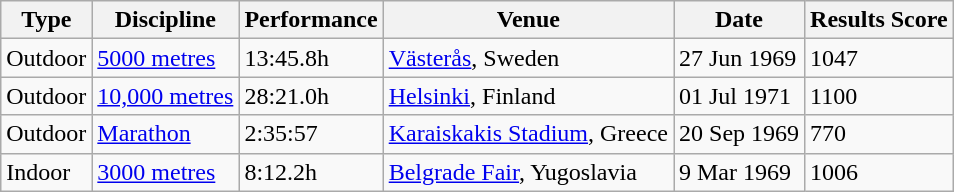<table class="wikitable">
<tr>
<th>Type</th>
<th>Discipline</th>
<th>Performance</th>
<th>Venue</th>
<th>Date</th>
<th>Results Score</th>
</tr>
<tr>
<td>Outdoor</td>
<td><a href='#'>5000 metres</a></td>
<td>13:45.8h</td>
<td><a href='#'>Västerås</a>, Sweden</td>
<td>27 Jun 1969</td>
<td>1047</td>
</tr>
<tr>
<td>Outdoor</td>
<td><a href='#'>10,000 metres</a></td>
<td>28:21.0h</td>
<td><a href='#'>Helsinki</a>, Finland</td>
<td>01 Jul 1971</td>
<td>1100</td>
</tr>
<tr>
<td>Outdoor</td>
<td><a href='#'>Marathon</a></td>
<td>2:35:57</td>
<td><a href='#'>Karaiskakis Stadium</a>, Greece</td>
<td>20 Sep 1969</td>
<td>770</td>
</tr>
<tr>
<td>Indoor</td>
<td><a href='#'>3000 metres</a></td>
<td>8:12.2h</td>
<td><a href='#'>Belgrade Fair</a>, Yugoslavia</td>
<td>9 Mar 1969</td>
<td>1006</td>
</tr>
</table>
